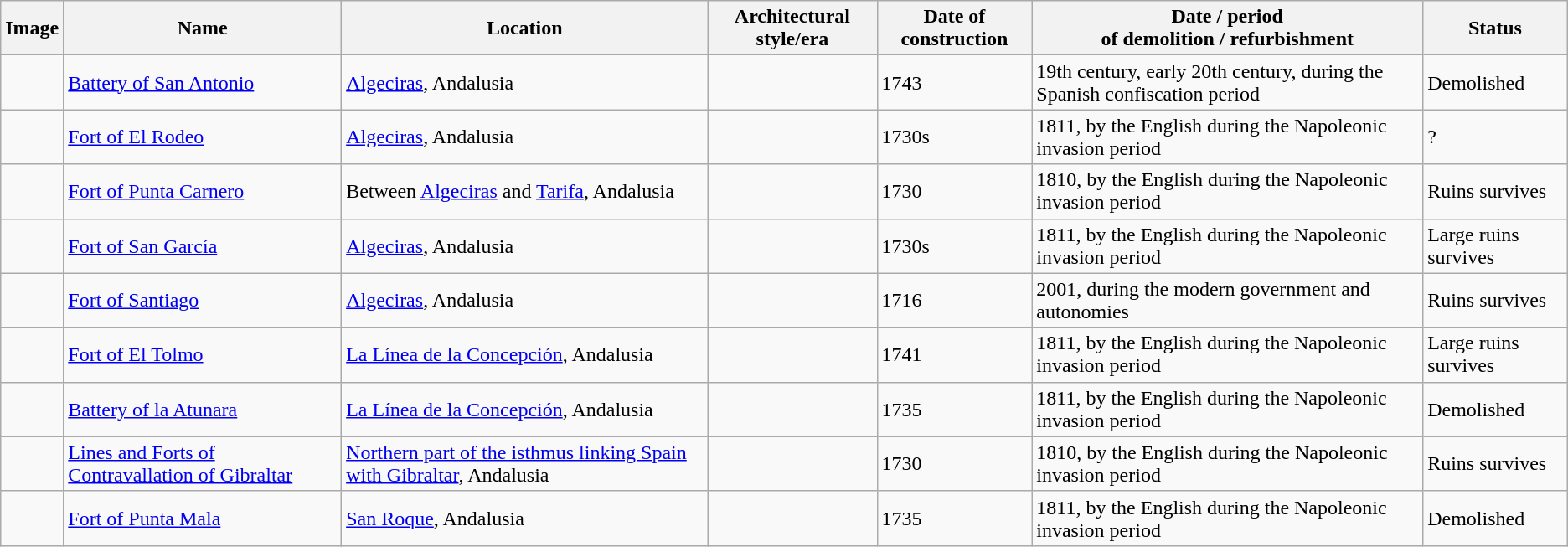<table class="wikitable unsortable">
<tr>
<th>Image</th>
<th>Name</th>
<th>Location</th>
<th>Architectural style/era</th>
<th>Date of construction</th>
<th>Date / period<br>of demolition / refurbishment</th>
<th>Status</th>
</tr>
<tr>
<td></td>
<td><a href='#'>Battery of San Antonio</a></td>
<td><a href='#'>Algeciras</a>, Andalusia</td>
<td></td>
<td>1743</td>
<td>19th century, early 20th century, during the Spanish confiscation period</td>
<td>Demolished</td>
</tr>
<tr>
<td></td>
<td><a href='#'>Fort of El Rodeo</a></td>
<td><a href='#'>Algeciras</a>, Andalusia</td>
<td></td>
<td>1730s</td>
<td>1811, by the English during the Napoleonic invasion period</td>
<td>?</td>
</tr>
<tr>
<td></td>
<td><a href='#'>Fort of Punta Carnero</a></td>
<td>Between <a href='#'>Algeciras</a> and <a href='#'>Tarifa</a>, Andalusia</td>
<td></td>
<td>1730</td>
<td>1810, by the English during the Napoleonic invasion period</td>
<td>Ruins survives</td>
</tr>
<tr>
<td></td>
<td><a href='#'>Fort of San García</a></td>
<td><a href='#'>Algeciras</a>, Andalusia</td>
<td></td>
<td>1730s</td>
<td>1811, by the English during the Napoleonic invasion period</td>
<td>Large ruins survives</td>
</tr>
<tr>
<td></td>
<td><a href='#'>Fort of Santiago</a></td>
<td><a href='#'>Algeciras</a>, Andalusia</td>
<td></td>
<td>1716</td>
<td>2001, during the modern government and autonomies</td>
<td>Ruins survives</td>
</tr>
<tr>
<td></td>
<td><a href='#'>Fort of El Tolmo</a></td>
<td><a href='#'>La Línea de la Concepción</a>, Andalusia</td>
<td></td>
<td>1741</td>
<td>1811, by the English during the Napoleonic invasion period</td>
<td>Large ruins survives</td>
</tr>
<tr>
<td></td>
<td><a href='#'>Battery of la Atunara</a></td>
<td><a href='#'>La Línea de la Concepción</a>, Andalusia</td>
<td></td>
<td>1735</td>
<td>1811, by the English during the Napoleonic invasion period</td>
<td>Demolished</td>
</tr>
<tr>
<td></td>
<td><a href='#'>Lines and Forts of Contravallation of Gibraltar</a></td>
<td><a href='#'>Northern part of the isthmus linking Spain with Gibraltar</a>, Andalusia</td>
<td></td>
<td>1730</td>
<td>1810, by the English during the Napoleonic invasion period</td>
<td>Ruins survives</td>
</tr>
<tr>
<td></td>
<td><a href='#'>Fort of Punta Mala</a></td>
<td><a href='#'>San Roque</a>, Andalusia</td>
<td></td>
<td>1735</td>
<td>1811, by the English during the Napoleonic invasion period</td>
<td>Demolished</td>
</tr>
</table>
